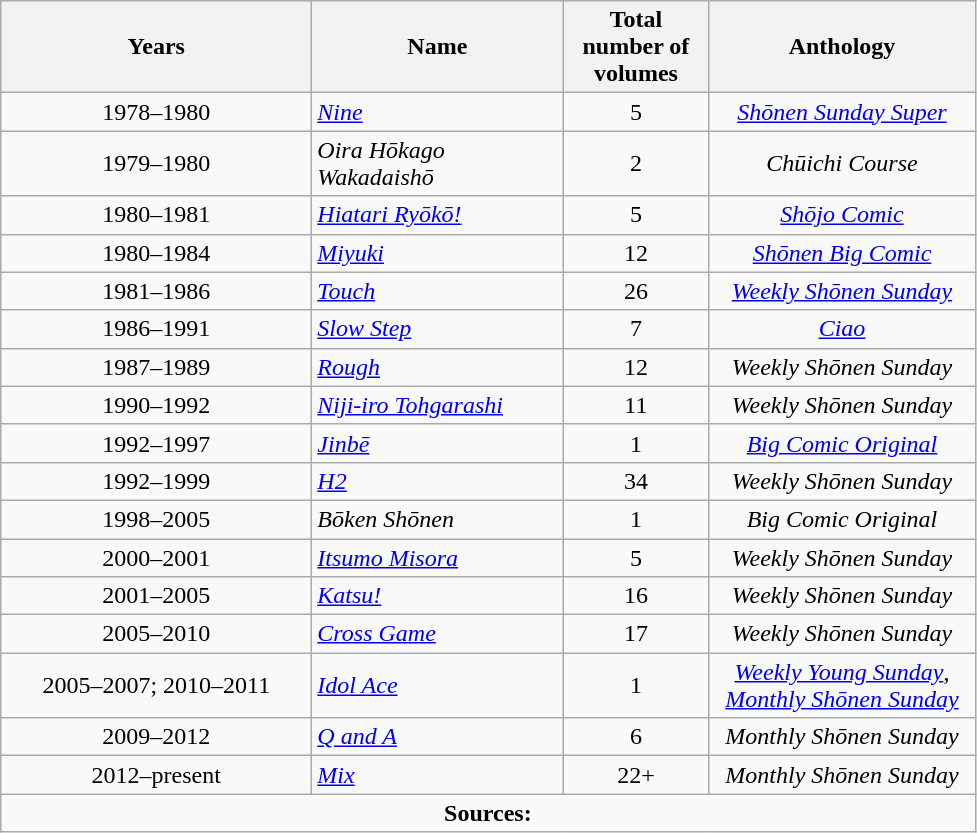<table class="wikitable" style="text-align:center">
<tr>
<th width="200">Years</th>
<th width="160">Name</th>
<th width="90">Total number of volumes</th>
<th width="170">Anthology</th>
</tr>
<tr>
<td>1978–1980</td>
<td align="left"><em><a href='#'>Nine</a></em></td>
<td>5</td>
<td><em><a href='#'>Shōnen Sunday Super</a></em></td>
</tr>
<tr>
<td>1979–1980</td>
<td align="left"><em>Oira Hōkago Wakadaishō</em></td>
<td>2</td>
<td><em>Chūichi Course</em></td>
</tr>
<tr>
<td>1980–1981</td>
<td align="left"><em><a href='#'>Hiatari Ryōkō!</a></em></td>
<td>5</td>
<td><em><a href='#'>Shōjo Comic</a></em></td>
</tr>
<tr>
<td>1980–1984</td>
<td align="left"><em><a href='#'>Miyuki</a></em></td>
<td>12</td>
<td><em><a href='#'>Shōnen Big Comic</a></em></td>
</tr>
<tr>
<td>1981–1986</td>
<td align="left"><em><a href='#'>Touch</a></em></td>
<td>26</td>
<td><em><a href='#'>Weekly Shōnen Sunday</a></em></td>
</tr>
<tr>
<td>1986–1991</td>
<td align="left"><em><a href='#'>Slow Step</a></em></td>
<td>7</td>
<td><em><a href='#'>Ciao</a></em></td>
</tr>
<tr>
<td>1987–1989</td>
<td align="left"><em><a href='#'>Rough</a></em></td>
<td>12</td>
<td><em>Weekly Shōnen Sunday</em></td>
</tr>
<tr>
<td>1990–1992</td>
<td align="left"><em><a href='#'>Niji-iro Tohgarashi</a></em></td>
<td>11</td>
<td><em>Weekly Shōnen Sunday</em></td>
</tr>
<tr>
<td>1992–1997</td>
<td align="left"><em><a href='#'>Jinbē</a></em></td>
<td>1</td>
<td><em><a href='#'>Big Comic Original</a></em></td>
</tr>
<tr>
<td>1992–1999</td>
<td align="left"><em><a href='#'>H2</a></em></td>
<td>34</td>
<td><em>Weekly Shōnen Sunday</em></td>
</tr>
<tr>
<td>1998–2005</td>
<td align="left"><em>Bōken Shōnen</em></td>
<td>1</td>
<td><em>Big Comic Original</em></td>
</tr>
<tr>
<td>2000–2001</td>
<td align="left"><em><a href='#'>Itsumo Misora</a></em></td>
<td>5</td>
<td><em>Weekly Shōnen Sunday</em></td>
</tr>
<tr>
<td>2001–2005</td>
<td align="left"><em><a href='#'>Katsu!</a></em></td>
<td>16</td>
<td><em>Weekly Shōnen Sunday</em></td>
</tr>
<tr>
<td>2005–2010</td>
<td align="left"><em><a href='#'>Cross Game</a></em></td>
<td>17</td>
<td><em>Weekly Shōnen Sunday</em></td>
</tr>
<tr>
<td>2005–2007; 2010–2011</td>
<td align="left"><em><a href='#'>Idol Ace</a></em></td>
<td>1</td>
<td><em><a href='#'>Weekly Young Sunday</a></em>, <em><a href='#'>Monthly Shōnen Sunday</a></em></td>
</tr>
<tr>
<td>2009–2012</td>
<td align="left"><em><a href='#'>Q and A</a></em></td>
<td>6</td>
<td><em>Monthly Shōnen Sunday</em></td>
</tr>
<tr>
<td>2012–present</td>
<td align="left"><em><a href='#'>Mix</a></em></td>
<td>22+</td>
<td><em>Monthly Shōnen Sunday</em></td>
</tr>
<tr>
<td colspan="4" style="text-align: center;"><strong>Sources:</strong></td>
</tr>
</table>
